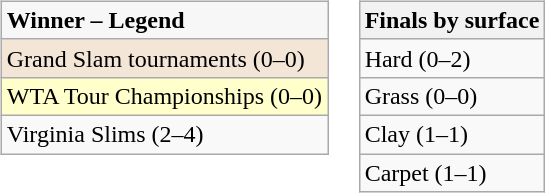<table>
<tr valign=top>
<td><br><table class="wikitable sortable mw-collapsible mw-collapsed">
<tr style="background:#f7f7f7;">
<td><strong>Winner – Legend</strong></td>
</tr>
<tr>
<td style="background:#f3e6d7;">Grand Slam tournaments (0–0)</td>
</tr>
<tr>
<td style="background:#ffffcc;"c>WTA Tour Championships (0–0)</td>
</tr>
<tr>
<td>Virginia Slims (2–4)</td>
</tr>
</table>
</td>
<td><br><table class="wikitable sortable mw-collapsible mw-collapsed">
<tr style="background:#f7f7f7;">
<th>Finals by surface</th>
</tr>
<tr>
<td>Hard (0–2)</td>
</tr>
<tr>
<td>Grass (0–0)</td>
</tr>
<tr>
<td>Clay (1–1)</td>
</tr>
<tr>
<td>Carpet (1–1)</td>
</tr>
</table>
</td>
</tr>
</table>
